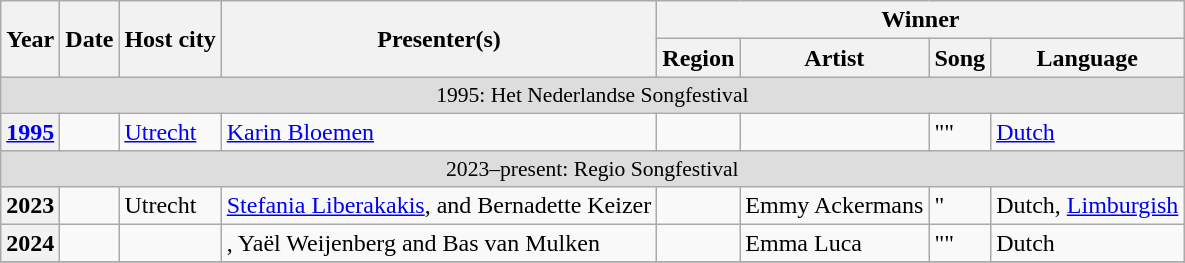<table class="wikitable sortable plainrowheaders">
<tr>
<th scope="col" rowspan="2">Year</th>
<th scope="col" rowspan="2">Date</th>
<th scope="col" rowspan="2">Host city</th>
<th scope="col" rowspan="2">Presenter(s)</th>
<th scope="col" colspan="4">Winner</th>
</tr>
<tr>
<th scope="col">Region</th>
<th scope="col">Artist</th>
<th scope="col">Song</th>
<th scope="col">Language</th>
</tr>
<tr class="sortbottom" style="background:#ddd;">
<td colspan="8" style="text-align:center;font-size:90%">1995: Het Nederlandse Songfestival</td>
</tr>
<tr>
<th scope="row" style="text-align:center;"><a href='#'>1995</a></th>
<td></td>
<td> <a href='#'>Utrecht</a></td>
<td><a href='#'>Karin Bloemen</a></td>
<td></td>
<td></td>
<td>""</td>
<td><a href='#'>Dutch</a></td>
</tr>
<tr class="sortbottom" style="background:#ddd;">
<td colspan="8" style="text-align:center;font-size:90%">2023–present: Regio Songfestival</td>
</tr>
<tr>
<th scope="row" style="text-align:center;">2023</th>
<td></td>
<td> Utrecht</td>
<td><a href='#'>Stefania Liberakakis</a>,  and Bernadette Keizer</td>
<td></td>
<td>Emmy Ackermans</td>
<td>"</td>
<td>Dutch, <a href='#'>Limburgish</a></td>
</tr>
<tr>
<th scope="row" style="text-align:center;">2024</th>
<td></td>
<td></td>
<td>, Yaël Weijenberg and Bas van Mulken</td>
<td></td>
<td>Emma Luca</td>
<td>""</td>
<td>Dutch</td>
</tr>
<tr>
</tr>
</table>
